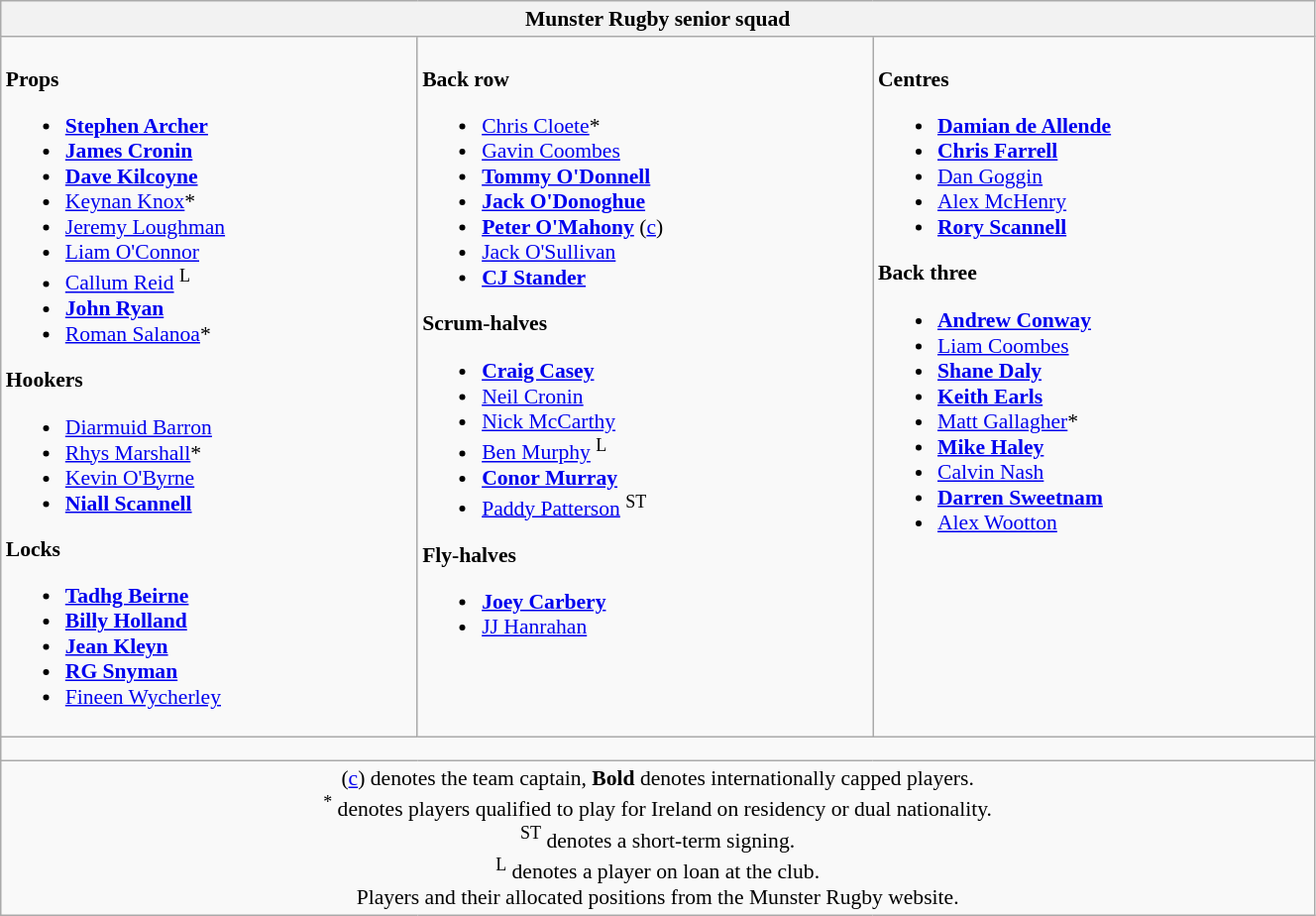<table class="wikitable" style="text-align:left; font-size:90%; width:70%">
<tr>
<th colspan="100%">Munster Rugby senior squad</th>
</tr>
<tr valign="top">
<td><br><strong>Props</strong><ul><li> <strong><a href='#'>Stephen Archer</a></strong></li><li> <strong><a href='#'>James Cronin</a></strong></li><li> <strong><a href='#'>Dave Kilcoyne</a></strong></li><li> <a href='#'>Keynan Knox</a>*</li><li> <a href='#'>Jeremy Loughman</a></li><li> <a href='#'>Liam O'Connor</a></li><li> <a href='#'>Callum Reid</a> <sup>L</sup></li><li> <strong><a href='#'>John Ryan</a></strong></li><li> <a href='#'>Roman Salanoa</a>*</li></ul><strong>Hookers</strong><ul><li> <a href='#'>Diarmuid Barron</a></li><li> <a href='#'>Rhys Marshall</a>*</li><li> <a href='#'>Kevin O'Byrne</a></li><li> <strong><a href='#'>Niall Scannell</a></strong></li></ul><strong>Locks</strong><ul><li> <strong><a href='#'>Tadhg Beirne</a></strong></li><li> <strong><a href='#'>Billy Holland</a></strong></li><li> <strong><a href='#'>Jean Kleyn</a></strong></li><li> <strong><a href='#'>RG Snyman</a></strong></li><li> <a href='#'>Fineen Wycherley</a></li></ul></td>
<td><br><strong>Back row</strong><ul><li> <a href='#'>Chris Cloete</a>*</li><li> <a href='#'>Gavin Coombes</a></li><li> <strong><a href='#'>Tommy O'Donnell</a></strong></li><li> <strong><a href='#'>Jack O'Donoghue</a></strong></li><li> <strong><a href='#'>Peter O'Mahony</a></strong> (<a href='#'>c</a>)</li><li> <a href='#'>Jack O'Sullivan</a></li><li> <strong><a href='#'>CJ Stander</a></strong></li></ul><strong>Scrum-halves</strong><ul><li> <strong><a href='#'>Craig Casey</a></strong></li><li> <a href='#'>Neil Cronin</a></li><li> <a href='#'>Nick McCarthy</a></li><li> <a href='#'>Ben Murphy</a> <sup>L</sup></li><li> <strong><a href='#'>Conor Murray</a></strong></li><li> <a href='#'>Paddy Patterson</a> <sup>ST</sup></li></ul><strong>Fly-halves</strong><ul><li> <strong><a href='#'>Joey Carbery</a></strong></li><li> <a href='#'>JJ Hanrahan</a></li></ul></td>
<td><br><strong>Centres</strong><ul><li> <strong><a href='#'>Damian de Allende</a></strong></li><li> <strong><a href='#'>Chris Farrell</a></strong></li><li> <a href='#'>Dan Goggin</a></li><li> <a href='#'>Alex McHenry</a></li><li> <strong><a href='#'>Rory Scannell</a></strong></li></ul><strong>Back three</strong><ul><li> <strong><a href='#'>Andrew Conway</a></strong></li><li> <a href='#'>Liam Coombes</a></li><li> <strong><a href='#'>Shane Daly</a></strong></li><li> <strong><a href='#'>Keith Earls</a></strong></li><li> <a href='#'>Matt Gallagher</a>*</li><li> <strong><a href='#'>Mike Haley</a></strong></li><li> <a href='#'>Calvin Nash</a></li><li> <strong><a href='#'>Darren Sweetnam</a></strong></li><li> <a href='#'>Alex Wootton</a></li></ul></td>
</tr>
<tr>
<td colspan="100%" style="height: 10px;"></td>
</tr>
<tr>
<td colspan="100%" style="text-align:center;">(<a href='#'>c</a>) denotes the team captain, <strong>Bold</strong> denotes internationally capped players. <br> <sup>*</sup> denotes players qualified to play for Ireland on residency or dual nationality. <br> <sup>ST</sup> denotes a short-term signing.<br> <sup>L</sup> denotes a player on loan at the club. <br> Players and their allocated positions from the Munster Rugby website.</td>
</tr>
</table>
